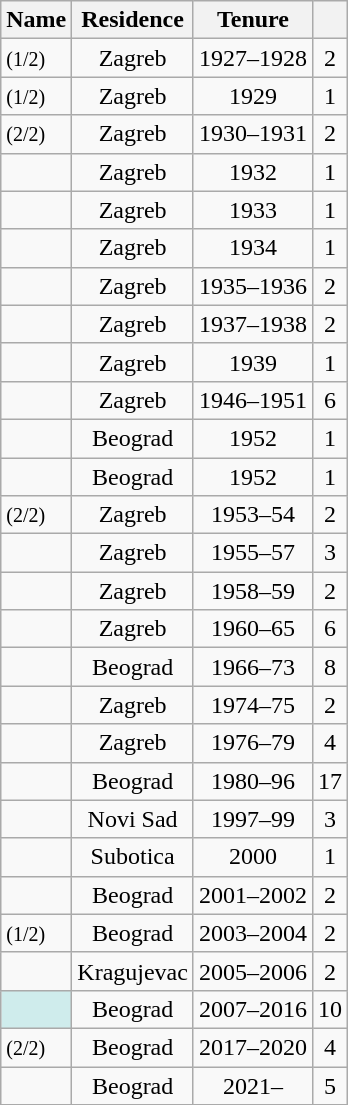<table class="wikitable sortable" style="text-align: center;">
<tr>
<th>Name</th>
<th>Residence</th>
<th>Tenure</th>
<th></th>
</tr>
<tr>
<td style="text-align: left;">  <small>(1/2)</small></td>
<td>Zagreb</td>
<td>1927–1928</td>
<td>2</td>
</tr>
<tr>
<td style="text-align: left;">  <small>(1/2)</small></td>
<td>Zagreb</td>
<td>1929</td>
<td>1</td>
</tr>
<tr>
<td style="text-align: left;">  <small>(2/2)</small></td>
<td>Zagreb</td>
<td>1930–1931</td>
<td>2</td>
</tr>
<tr>
<td style="text-align: left;"> </td>
<td>Zagreb</td>
<td>1932</td>
<td>1</td>
</tr>
<tr>
<td style="text-align: left;"> </td>
<td>Zagreb</td>
<td>1933</td>
<td>1</td>
</tr>
<tr>
<td style="text-align: left;"> </td>
<td>Zagreb</td>
<td>1934</td>
<td>1</td>
</tr>
<tr>
<td style="text-align: left;"> </td>
<td>Zagreb</td>
<td>1935–1936</td>
<td>2</td>
</tr>
<tr>
<td style="text-align: left;"> </td>
<td>Zagreb</td>
<td>1937–1938</td>
<td>2</td>
</tr>
<tr>
<td style="text-align: left;"> </td>
<td>Zagreb</td>
<td>1939</td>
<td>1</td>
</tr>
<tr>
<td style="text-align: left;"> </td>
<td>Zagreb</td>
<td>1946–1951</td>
<td>6</td>
</tr>
<tr>
<td style="text-align: left;"> </td>
<td>Beograd</td>
<td>1952</td>
<td>1</td>
</tr>
<tr>
<td style="text-align: left;"> </td>
<td>Beograd</td>
<td>1952</td>
<td>1</td>
</tr>
<tr>
<td style="text-align: left;">  <small>(2/2)</small></td>
<td>Zagreb</td>
<td>1953–54</td>
<td>2</td>
</tr>
<tr>
<td style="text-align: left;"> </td>
<td>Zagreb</td>
<td>1955–57</td>
<td>3</td>
</tr>
<tr>
<td style="text-align: left;"> </td>
<td>Zagreb</td>
<td>1958–59</td>
<td>2</td>
</tr>
<tr>
<td style="text-align: left;"> </td>
<td>Zagreb</td>
<td>1960–65</td>
<td>6</td>
</tr>
<tr>
<td style="text-align: left;"> </td>
<td>Beograd</td>
<td>1966–73</td>
<td>8</td>
</tr>
<tr>
<td style="text-align: left;"> </td>
<td>Zagreb</td>
<td>1974–75</td>
<td>2</td>
</tr>
<tr>
<td style="text-align: left;"> </td>
<td>Zagreb</td>
<td>1976–79</td>
<td>4</td>
</tr>
<tr>
<td style="text-align: left;"> </td>
<td>Beograd</td>
<td>1980–96</td>
<td>17</td>
</tr>
<tr>
<td style="text-align: left;"> </td>
<td>Novi Sad</td>
<td>1997–99</td>
<td>3</td>
</tr>
<tr>
<td style="text-align: left;"> </td>
<td>Subotica</td>
<td>2000</td>
<td>1</td>
</tr>
<tr>
<td style="text-align: left;"> </td>
<td>Beograd</td>
<td>2001–2002</td>
<td>2</td>
</tr>
<tr>
<td style="text-align: left;">  <small>(1/2)</small></td>
<td>Beograd</td>
<td>2003–2004</td>
<td>2</td>
</tr>
<tr>
<td style="text-align: left;"> </td>
<td>Kragujevac</td>
<td>2005–2006</td>
<td>2</td>
</tr>
<tr>
<td style="text-align: left;" bgcolor="#CFECEC"> </td>
<td>Beograd</td>
<td>2007–2016</td>
<td>10</td>
</tr>
<tr>
<td style="text-align: left;">  <small>(2/2)</small></td>
<td>Beograd</td>
<td>2017–2020</td>
<td>4</td>
</tr>
<tr>
<td style="text-align: left;"> </td>
<td>Beograd</td>
<td>2021–</td>
<td>5</td>
</tr>
<tr>
</tr>
</table>
